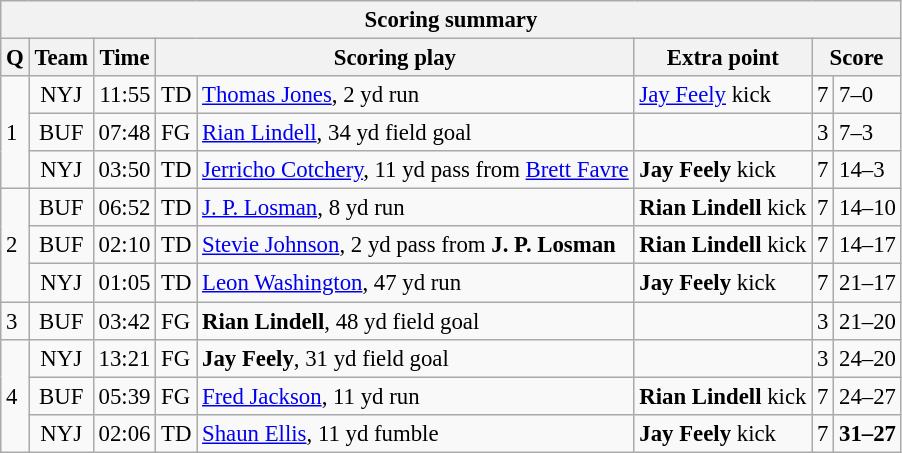<table class="wikitable" style="font-size: 95%;">
<tr>
<th colspan=8>Scoring summary</th>
</tr>
<tr>
<th>Q</th>
<th>Team</th>
<th>Time</th>
<th colspan=2>Scoring play</th>
<th>Extra point</th>
<th colspan=2>Score</th>
</tr>
<tr>
<td rowspan="3">1</td>
<td align=center>NYJ</td>
<td align=right>11:55</td>
<td>TD</td>
<td><a href='#'>Thomas Jones</a>, 2 yd run</td>
<td><a href='#'>Jay Feely</a> kick</td>
<td>7</td>
<td>7–0</td>
</tr>
<tr>
<td align=center>BUF</td>
<td align=right>07:48</td>
<td>FG</td>
<td><a href='#'>Rian Lindell</a>, 34 yd field goal</td>
<td></td>
<td>3</td>
<td>7–3</td>
</tr>
<tr>
<td align=center>NYJ</td>
<td align=right>03:50</td>
<td>TD</td>
<td><a href='#'>Jerricho Cotchery</a>, 11 yd pass from <a href='#'>Brett Favre</a></td>
<td><strong>Jay Feely</strong> kick</td>
<td>7</td>
<td>14–3</td>
</tr>
<tr>
<td rowspan="3">2</td>
<td align=center>BUF</td>
<td align=right>06:52</td>
<td>TD</td>
<td><a href='#'>J. P. Losman</a>, 8 yd run</td>
<td><strong>Rian Lindell</strong> kick</td>
<td>7</td>
<td>14–10</td>
</tr>
<tr>
<td align=center>BUF</td>
<td align=right>02:10</td>
<td>TD</td>
<td><a href='#'>Stevie Johnson</a>, 2 yd pass from <strong>J. P. Losman</strong></td>
<td><strong>Rian Lindell</strong> kick</td>
<td>7</td>
<td>14–17</td>
</tr>
<tr>
<td align=center>NYJ</td>
<td align=right>01:05</td>
<td>TD</td>
<td><a href='#'>Leon Washington</a>, 47 yd run</td>
<td><strong>Jay Feely</strong> kick</td>
<td>7</td>
<td>21–17</td>
</tr>
<tr>
<td>3</td>
<td align=center>BUF</td>
<td align=right>03:42</td>
<td>FG</td>
<td><strong>Rian Lindell</strong>, 48 yd field goal</td>
<td></td>
<td>3</td>
<td>21–20</td>
</tr>
<tr>
<td rowspan="3">4</td>
<td align=center>NYJ</td>
<td align=right>13:21</td>
<td>FG</td>
<td><strong>Jay Feely</strong>, 31 yd field goal</td>
<td></td>
<td>3</td>
<td>24–20</td>
</tr>
<tr>
<td align=center>BUF</td>
<td align=right>05:39</td>
<td>FG</td>
<td><a href='#'>Fred Jackson</a>, 11 yd run</td>
<td><strong>Rian Lindell</strong> kick</td>
<td>7</td>
<td>24–27</td>
</tr>
<tr>
<td align=center>NYJ</td>
<td align=right>02:06</td>
<td>TD</td>
<td><a href='#'>Shaun Ellis</a>, 11 yd fumble</td>
<td><strong>Jay Feely</strong> kick</td>
<td>7</td>
<td><strong>31–27</strong></td>
</tr>
</table>
